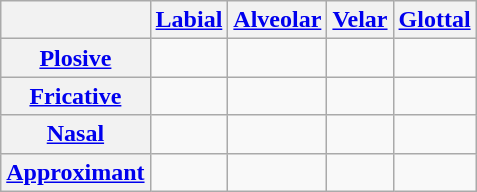<table class="wikitable" style="text-align:center">
<tr>
<th></th>
<th><a href='#'>Labial</a></th>
<th><a href='#'>Alveolar</a></th>
<th><a href='#'>Velar</a></th>
<th><a href='#'>Glottal</a></th>
</tr>
<tr>
<th><a href='#'>Plosive</a></th>
<td> </td>
<td> </td>
<td> </td>
<td> </td>
</tr>
<tr>
<th><a href='#'>Fricative</a></th>
<td></td>
<td> </td>
<td></td>
<td></td>
</tr>
<tr>
<th><a href='#'>Nasal</a></th>
<td></td>
<td></td>
<td> </td>
<td></td>
</tr>
<tr>
<th><a href='#'>Approximant</a></th>
<td></td>
<td> </td>
<td> </td>
<td></td>
</tr>
</table>
